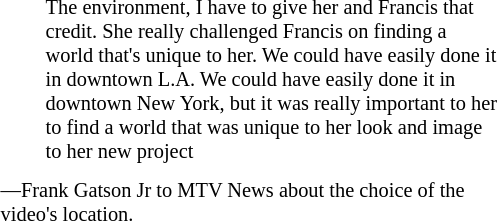<table cellpadding="5"  style="width:27%; float:right; font-size:85%; border-collapse:collapse; border-style:none;">
<tr>
<td style="width:20px; vertical-align:top;"></td>
<td style="text-align:left;">The environment, I have to give her and Francis that credit. She really challenged Francis on finding a world that's unique to her. We could have easily done it in downtown L.A. We could have easily done it in downtown New York, but it was really important to her to find a world that was unique to her look and image to her new project</td>
</tr>
<tr>
<td colspan="3"><div>—Frank Gatson Jr to MTV News about the choice of the video's location.</div></td>
</tr>
</table>
